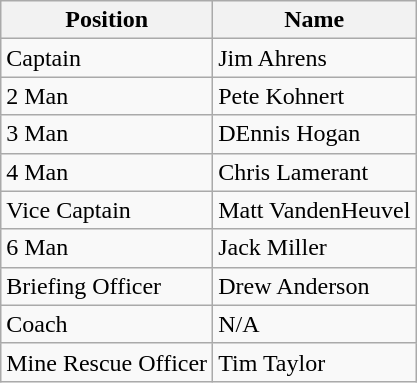<table class="wikitable">
<tr>
<th>Position</th>
<th>Name</th>
</tr>
<tr>
<td>Captain</td>
<td>Jim Ahrens</td>
</tr>
<tr>
<td>2 Man</td>
<td>Pete Kohnert</td>
</tr>
<tr>
<td>3 Man</td>
<td>DEnnis Hogan</td>
</tr>
<tr>
<td>4 Man</td>
<td>Chris Lamerant</td>
</tr>
<tr>
<td>Vice Captain</td>
<td>Matt VandenHeuvel</td>
</tr>
<tr>
<td>6 Man</td>
<td>Jack Miller</td>
</tr>
<tr>
<td>Briefing Officer</td>
<td>Drew Anderson</td>
</tr>
<tr>
<td>Coach</td>
<td>N/A</td>
</tr>
<tr>
<td>Mine Rescue Officer</td>
<td>Tim Taylor</td>
</tr>
</table>
